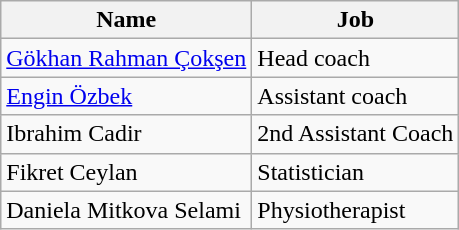<table class="wikitable">
<tr>
<th>Name</th>
<th>Job</th>
</tr>
<tr>
<td> <a href='#'>Gökhan Rahman Çokşen</a></td>
<td>Head coach</td>
</tr>
<tr>
<td> 	<a href='#'>Engin Özbek</a></td>
<td>Assistant coach</td>
</tr>
<tr>
<td> Ibrahim Cadir</td>
<td>2nd Assistant Coach</td>
</tr>
<tr>
<td> Fikret Ceylan</td>
<td>Statistician</td>
</tr>
<tr>
<td> Daniela Mitkova Selami</td>
<td>Physiotherapist</td>
</tr>
</table>
